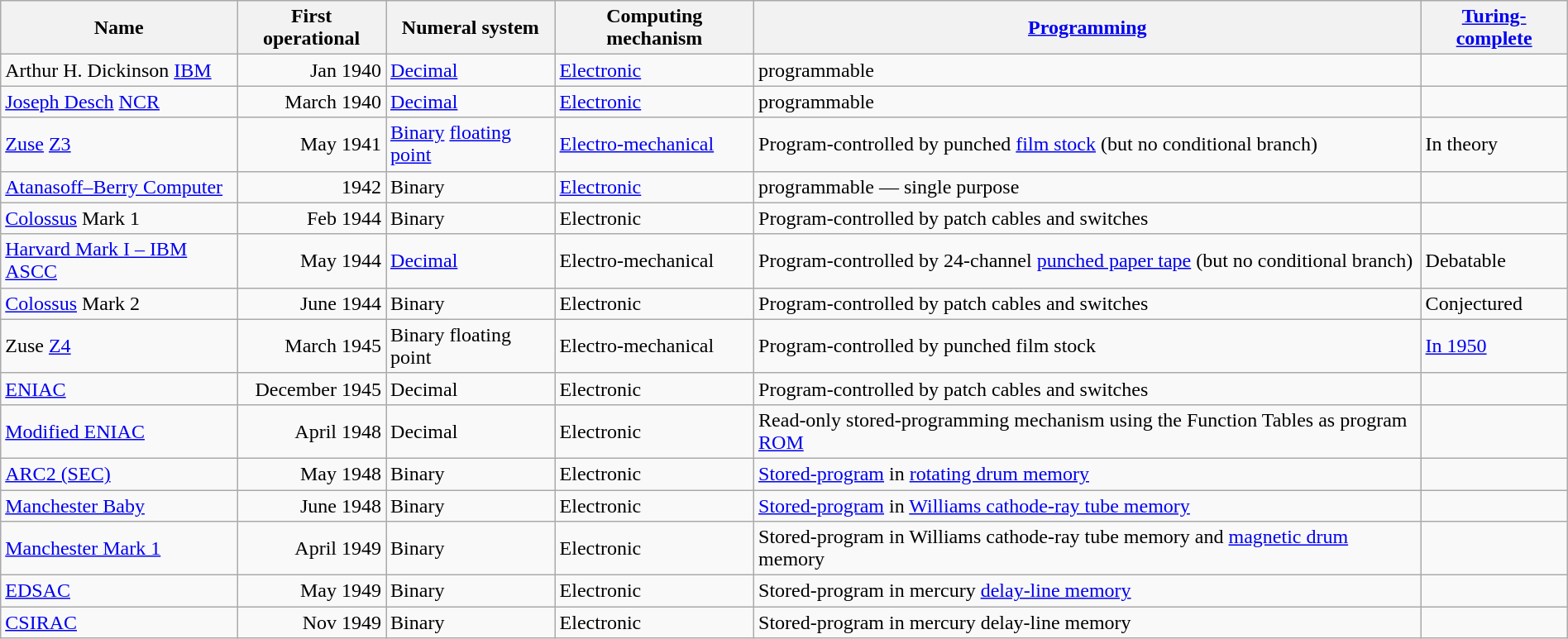<table class="wikitable" style="margin-left:auto; margin-right:auto;">
<tr>
<th>Name</th>
<th>First operational</th>
<th>Numeral system</th>
<th>Computing mechanism</th>
<th><a href='#'>Programming</a></th>
<th><a href='#'>Turing-complete</a></th>
</tr>
<tr>
<td>Arthur H. Dickinson <a href='#'>IBM</a> </td>
<td style="text-align:right;">Jan 1940</td>
<td><a href='#'>Decimal</a></td>
<td><a href='#'>Electronic</a></td>
<td> programmable</td>
<td></td>
</tr>
<tr>
<td><a href='#'>Joseph Desch</a> <a href='#'>NCR</a> </td>
<td style="text-align:right;">March 1940</td>
<td><a href='#'>Decimal</a></td>
<td><a href='#'>Electronic</a></td>
<td> programmable</td>
<td></td>
</tr>
<tr>
<td><a href='#'>Zuse</a> <a href='#'>Z3</a> </td>
<td style="text-align:right;">May 1941</td>
<td><a href='#'>Binary</a> <a href='#'>floating point</a></td>
<td><a href='#'>Electro-mechanical</a></td>
<td>Program-controlled by punched  <a href='#'>film stock</a> (but no conditional branch)</td>
<td>In theory </td>
</tr>
<tr>
<td><a href='#'>Atanasoff–Berry Computer</a> </td>
<td style="text-align:right;">1942</td>
<td>Binary</td>
<td><a href='#'>Electronic</a></td>
<td> programmable — single purpose</td>
<td></td>
</tr>
<tr>
<td><a href='#'>Colossus</a> Mark 1 </td>
<td style="text-align:right;">Feb 1944</td>
<td>Binary</td>
<td>Electronic</td>
<td>Program-controlled by patch cables and switches</td>
<td></td>
</tr>
<tr>
<td><a href='#'>Harvard Mark I – IBM ASCC</a> </td>
<td style="text-align:right;">May 1944</td>
<td><a href='#'>Decimal</a></td>
<td>Electro-mechanical</td>
<td>Program-controlled by 24-channel <a href='#'>punched paper tape</a> (but no conditional branch)</td>
<td>Debatable</td>
</tr>
<tr>
<td><a href='#'>Colossus</a> Mark 2 </td>
<td style="text-align:right;">June 1944</td>
<td>Binary</td>
<td>Electronic</td>
<td>Program-controlled by patch cables and switches</td>
<td>Conjectured</td>
</tr>
<tr>
<td>Zuse <a href='#'>Z4</a> </td>
<td style="text-align:right;">March 1945</td>
<td>Binary floating point </td>
<td>Electro-mechanical</td>
<td>Program-controlled by punched  film stock</td>
<td><a href='#'>In 1950</a></td>
</tr>
<tr>
<td><a href='#'>ENIAC</a> </td>
<td style="text-align:right;"> December 1945</td>
<td>Decimal</td>
<td>Electronic</td>
<td>Program-controlled by patch cables and switches</td>
<td></td>
</tr>
<tr>
<td><a href='#'>Modified ENIAC</a> </td>
<td style="text-align:right;white-space:nowrap;">April 1948</td>
<td>Decimal</td>
<td>Electronic</td>
<td>Read-only stored-programming mechanism using the Function Tables as program <a href='#'>ROM</a></td>
<td></td>
</tr>
<tr>
<td><a href='#'>ARC2 (SEC)</a> </td>
<td style="text-align:right;">May 1948</td>
<td>Binary</td>
<td>Electronic</td>
<td><a href='#'>Stored-program</a> in <a href='#'>rotating drum memory</a></td>
<td></td>
</tr>
<tr>
<td><a href='#'>Manchester Baby</a> </td>
<td style="text-align:right;">June 1948</td>
<td>Binary</td>
<td>Electronic</td>
<td><a href='#'>Stored-program</a> in <a href='#'>Williams cathode-ray tube memory</a></td>
<td></td>
</tr>
<tr>
<td><a href='#'>Manchester Mark 1</a> </td>
<td style="text-align:right;">April 1949</td>
<td>Binary</td>
<td>Electronic</td>
<td>Stored-program in Williams cathode-ray tube memory and <a href='#'>magnetic drum</a> memory</td>
<td></td>
</tr>
<tr>
<td><a href='#'>EDSAC</a> </td>
<td style="text-align:right;">May 1949</td>
<td>Binary</td>
<td>Electronic</td>
<td>Stored-program in mercury <a href='#'>delay-line memory</a></td>
<td></td>
</tr>
<tr>
<td><a href='#'>CSIRAC</a> </td>
<td style="text-align:right;">Nov 1949</td>
<td>Binary</td>
<td>Electronic</td>
<td>Stored-program in mercury delay-line memory</td>
<td></td>
</tr>
</table>
